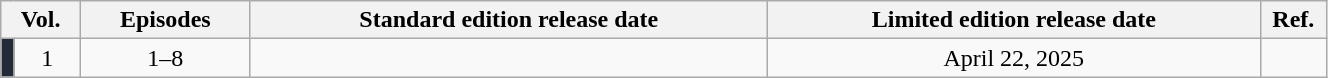<table class="wikitable" style="text-align: center; width: 70%;">
<tr>
<th colspan="2">Vol.</th>
<th>Episodes</th>
<th>Standard edition release date</th>
<th>Limited edition release date</th>
<th width="5%">Ref.</th>
</tr>
<tr>
<td width="1%" style="background: #242B38;"></td>
<td>1</td>
<td>1–8</td>
<td></td>
<td>April 22, 2025</td>
<td></td>
</tr>
</table>
